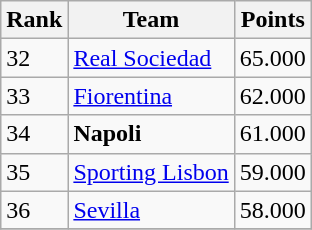<table class="wikitable">
<tr>
<th>Rank</th>
<th>Team</th>
<th>Points</th>
</tr>
<tr>
<td>32</td>
<td align="left"> <a href='#'>Real Sociedad</a></td>
<td>65.000</td>
</tr>
<tr>
<td>33</td>
<td align="left"> <a href='#'>Fiorentina</a></td>
<td>62.000</td>
</tr>
<tr>
<td>34</td>
<td align="left"> <strong>Napoli</strong></td>
<td>61.000</td>
</tr>
<tr>
<td>35</td>
<td align="left"> <a href='#'>Sporting Lisbon</a></td>
<td>59.000</td>
</tr>
<tr>
<td>36</td>
<td align="left"> <a href='#'>Sevilla</a></td>
<td>58.000</td>
</tr>
<tr>
</tr>
</table>
